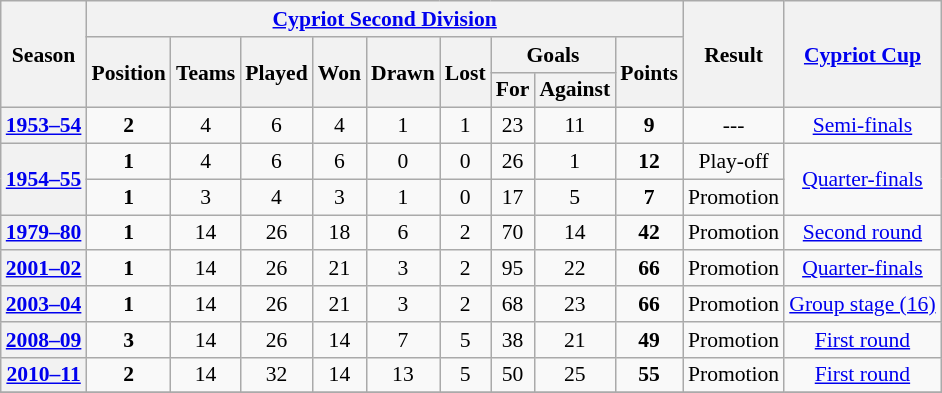<table class="wikitable sortable" style="font-size:90%">
<tr>
<th rowspan=3>Season</th>
<th colspan=9><a href='#'>Cypriot Second Division</a></th>
<th rowspan=3>Result</th>
<th rowspan=3><a href='#'>Cypriot Cup</a></th>
</tr>
<tr>
<th rowspan=2>Position</th>
<th rowspan=2>Teams</th>
<th rowspan=2>Played</th>
<th rowspan=2>Won</th>
<th rowspan=2>Drawn</th>
<th rowspan=2>Lost</th>
<th colspan=2>Goals</th>
<th rowspan=2>Points</th>
</tr>
<tr>
<th>For</th>
<th>Against</th>
</tr>
<tr>
<th style="text-align: center;"><a href='#'>1953–54</a></th>
<td style="text-align: center;"><strong>2</strong></td>
<td style="text-align: center;">4</td>
<td style="text-align: center;">6</td>
<td style="text-align: center;">4</td>
<td style="text-align: center;">1</td>
<td style="text-align: center;">1</td>
<td style="text-align: center;">23</td>
<td style="text-align: center;">11</td>
<td style="text-align: center;"><strong>9</strong></td>
<td style="text-align: center;">---</td>
<td style="text-align: center;"><a href='#'>Semi-finals</a></td>
</tr>
<tr>
<th style="text-align: center;" rowspan=2><a href='#'>1954–55</a></th>
<td style="text-align: center;"><strong>1</strong></td>
<td style="text-align: center;">4</td>
<td style="text-align: center;">6</td>
<td style="text-align: center;">6</td>
<td style="text-align: center;">0</td>
<td style="text-align: center;">0</td>
<td style="text-align: center;">26</td>
<td style="text-align: center;">1</td>
<td style="text-align: center;"><strong>12</strong></td>
<td style="text-align: center;">Play-off</td>
<td style="text-align: center;" rowspan=2><a href='#'>Quarter-finals</a></td>
</tr>
<tr>
<td style="text-align: center;"><strong>1</strong></td>
<td style="text-align: center;">3</td>
<td style="text-align: center;">4</td>
<td style="text-align: center;">3</td>
<td style="text-align: center;">1</td>
<td style="text-align: center;">0</td>
<td style="text-align: center;">17</td>
<td style="text-align: center;">5</td>
<td style="text-align: center;"><strong>7</strong></td>
<td style="text-align: center;">Promotion</td>
</tr>
<tr>
<th style="text-align: center;"><a href='#'>1979–80</a></th>
<td style="text-align: center;"><strong>1</strong></td>
<td style="text-align: center;">14</td>
<td style="text-align: center;">26</td>
<td style="text-align: center;">18</td>
<td style="text-align: center;">6</td>
<td style="text-align: center;">2</td>
<td style="text-align: center;">70</td>
<td style="text-align: center;">14</td>
<td style="text-align: center;"><strong>42</strong></td>
<td style="text-align: center;">Promotion</td>
<td style="text-align: center;"><a href='#'>Second round</a></td>
</tr>
<tr>
<th style="text-align: center;"><a href='#'>2001–02</a></th>
<td style="text-align: center;"><strong>1</strong></td>
<td style="text-align: center;">14</td>
<td style="text-align: center;">26</td>
<td style="text-align: center;">21</td>
<td style="text-align: center;">3</td>
<td style="text-align: center;">2</td>
<td style="text-align: center;">95</td>
<td style="text-align: center;">22</td>
<td style="text-align: center;"><strong>66</strong></td>
<td style="text-align: center;">Promotion</td>
<td style="text-align: center;"><a href='#'>Quarter-finals</a></td>
</tr>
<tr>
<th style="text-align: center;"><a href='#'>2003–04</a></th>
<td style="text-align: center;"><strong>1</strong></td>
<td style="text-align: center;">14</td>
<td style="text-align: center;">26</td>
<td style="text-align: center;">21</td>
<td style="text-align: center;">3</td>
<td style="text-align: center;">2</td>
<td style="text-align: center;">68</td>
<td style="text-align: center;">23</td>
<td style="text-align: center;"><strong>66</strong></td>
<td style="text-align: center;">Promotion</td>
<td style="text-align: center;"><a href='#'>Group stage (16)</a></td>
</tr>
<tr>
<th style="text-align: center;"><a href='#'>2008–09</a></th>
<td style="text-align: center;"><strong>3</strong></td>
<td style="text-align: center;">14</td>
<td style="text-align: center;">26</td>
<td style="text-align: center;">14</td>
<td style="text-align: center;">7</td>
<td style="text-align: center;">5</td>
<td style="text-align: center;">38</td>
<td style="text-align: center;">21</td>
<td style="text-align: center;"><strong>49</strong></td>
<td style="text-align: center;">Promotion</td>
<td style="text-align: center;"><a href='#'>First round</a></td>
</tr>
<tr>
<th style="text-align: center;"><a href='#'>2010–11</a></th>
<td style="text-align: center;"><strong>2</strong></td>
<td style="text-align: center;">14</td>
<td style="text-align: center;">32</td>
<td style="text-align: center;">14</td>
<td style="text-align: center;">13</td>
<td style="text-align: center;">5</td>
<td style="text-align: center;">50</td>
<td style="text-align: center;">25</td>
<td style="text-align: center;"><strong>55</strong></td>
<td style="text-align: center;">Promotion</td>
<td style="text-align: center;"><a href='#'>First round</a></td>
</tr>
<tr>
</tr>
</table>
